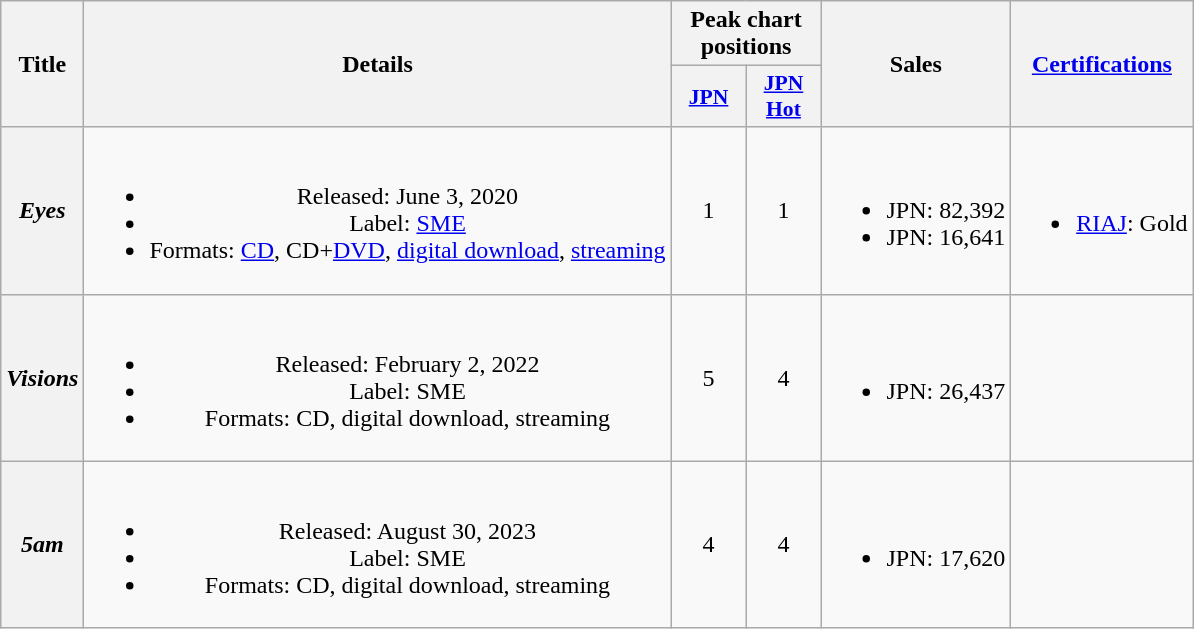<table class="wikitable plainrowheaders" style="text-align:center;">
<tr>
<th scope="col" rowspan="2">Title</th>
<th scope="col" rowspan="2">Details</th>
<th scope="col" colspan="2">Peak chart<br>positions</th>
<th scope="col" rowspan="2">Sales</th>
<th scope="col" rowspan="2"><a href='#'>Certifications</a></th>
</tr>
<tr>
<th scope="col" style="width:3em;font-size:90%;"><a href='#'>JPN</a><br></th>
<th scope="col" style="width:3em;font-size:90%;"><a href='#'>JPN<br>Hot</a><br></th>
</tr>
<tr>
<th scope="row"><em>Eyes</em></th>
<td><br><ul><li>Released: June 3, 2020</li><li>Label: <a href='#'>SME</a></li><li>Formats: <a href='#'>CD</a>, CD+<a href='#'>DVD</a>, <a href='#'>digital download</a>, <a href='#'>streaming</a></li></ul></td>
<td>1</td>
<td>1</td>
<td><br><ul><li>JPN: 82,392 </li><li>JPN: 16,641 </li></ul></td>
<td><br><ul><li><a href='#'>RIAJ</a>: Gold</li></ul></td>
</tr>
<tr>
<th scope="row"><em>Visions</em></th>
<td><br><ul><li>Released: February 2, 2022</li><li>Label: SME</li><li>Formats: CD, digital download, streaming</li></ul></td>
<td>5</td>
<td>4</td>
<td><br><ul><li>JPN: 26,437 </li></ul></td>
<td></td>
</tr>
<tr>
<th scope="row"><em>5am</em></th>
<td><br><ul><li>Released: August 30, 2023</li><li>Label: SME</li><li>Formats: CD, digital download, streaming</li></ul></td>
<td>4</td>
<td>4</td>
<td><br><ul><li>JPN: 17,620 </li></ul></td>
<td></td>
</tr>
</table>
